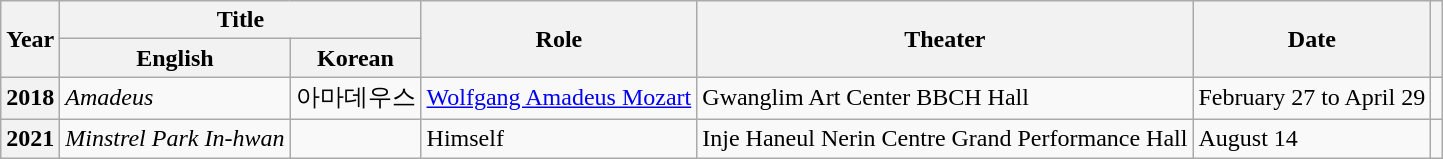<table class="wikitable sortable plainrowheaders">
<tr>
<th rowspan="2" scope="col">Year</th>
<th colspan="2" scope="col">Title</th>
<th rowspan="2" scope="col">Role</th>
<th rowspan="2" scope="col">Theater</th>
<th rowspan="2" scope="col" class="sortable">Date</th>
<th rowspan="2" scope="col" class="unsortable"></th>
</tr>
<tr>
<th>English</th>
<th>Korean</th>
</tr>
<tr>
<th scope="row">2018</th>
<td><em>Amadeus</em></td>
<td>아마데우스</td>
<td><a href='#'>Wolfgang Amadeus Mozart</a></td>
<td>Gwanglim Art Center BBCH Hall</td>
<td>February 27 to April 29</td>
<td></td>
</tr>
<tr>
<th scope="row">2021</th>
<td><em>Minstrel Park In-hwan</em></td>
<td></td>
<td>Himself</td>
<td>Inje Haneul Nerin Centre Grand Performance Hall</td>
<td>August 14</td>
<td></td>
</tr>
</table>
